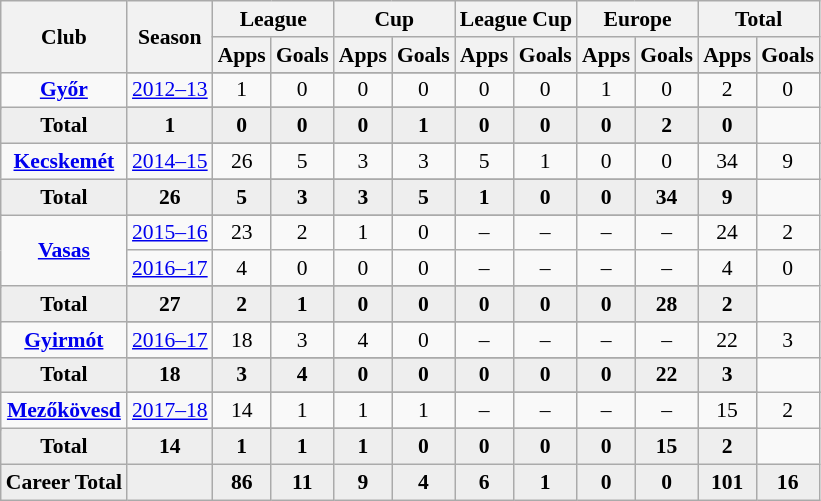<table class="wikitable" style="font-size:90%; text-align: center;">
<tr>
<th rowspan="2">Club</th>
<th rowspan="2">Season</th>
<th colspan="2">League</th>
<th colspan="2">Cup</th>
<th colspan="2">League Cup</th>
<th colspan="2">Europe</th>
<th colspan="2">Total</th>
</tr>
<tr>
<th>Apps</th>
<th>Goals</th>
<th>Apps</th>
<th>Goals</th>
<th>Apps</th>
<th>Goals</th>
<th>Apps</th>
<th>Goals</th>
<th>Apps</th>
<th>Goals</th>
</tr>
<tr ||-||-||-|->
<td rowspan="3" valign="center"><strong><a href='#'>Győr</a></strong></td>
</tr>
<tr>
<td><a href='#'>2012–13</a></td>
<td>1</td>
<td>0</td>
<td>0</td>
<td>0</td>
<td>0</td>
<td>0</td>
<td>1</td>
<td>0</td>
<td>2</td>
<td>0</td>
</tr>
<tr>
</tr>
<tr style="font-weight:bold; background-color:#eeeeee;">
<td>Total</td>
<td>1</td>
<td>0</td>
<td>0</td>
<td>0</td>
<td>1</td>
<td>0</td>
<td>0</td>
<td>0</td>
<td>2</td>
<td>0</td>
</tr>
<tr>
<td rowspan="3" valign="center"><strong><a href='#'>Kecskemét</a></strong></td>
</tr>
<tr>
<td><a href='#'>2014–15</a></td>
<td>26</td>
<td>5</td>
<td>3</td>
<td>3</td>
<td>5</td>
<td>1</td>
<td>0</td>
<td>0</td>
<td>34</td>
<td>9</td>
</tr>
<tr>
</tr>
<tr style="font-weight:bold; background-color:#eeeeee;">
<td>Total</td>
<td>26</td>
<td>5</td>
<td>3</td>
<td>3</td>
<td>5</td>
<td>1</td>
<td>0</td>
<td>0</td>
<td>34</td>
<td>9</td>
</tr>
<tr>
<td rowspan="4" valign="center"><strong><a href='#'>Vasas</a></strong></td>
</tr>
<tr>
<td><a href='#'>2015–16</a></td>
<td>23</td>
<td>2</td>
<td>1</td>
<td>0</td>
<td>–</td>
<td>–</td>
<td>–</td>
<td>–</td>
<td>24</td>
<td>2</td>
</tr>
<tr>
<td><a href='#'>2016–17</a></td>
<td>4</td>
<td>0</td>
<td>0</td>
<td>0</td>
<td>–</td>
<td>–</td>
<td>–</td>
<td>–</td>
<td>4</td>
<td>0</td>
</tr>
<tr>
</tr>
<tr style="font-weight:bold; background-color:#eeeeee;">
<td>Total</td>
<td>27</td>
<td>2</td>
<td>1</td>
<td>0</td>
<td>0</td>
<td>0</td>
<td>0</td>
<td>0</td>
<td>28</td>
<td>2</td>
</tr>
<tr>
<td rowspan="3" valign="center"><strong><a href='#'>Gyirmót</a></strong></td>
</tr>
<tr>
<td><a href='#'>2016–17</a></td>
<td>18</td>
<td>3</td>
<td>4</td>
<td>0</td>
<td>–</td>
<td>–</td>
<td>–</td>
<td>–</td>
<td>22</td>
<td>3</td>
</tr>
<tr>
</tr>
<tr style="font-weight:bold; background-color:#eeeeee;">
<td>Total</td>
<td>18</td>
<td>3</td>
<td>4</td>
<td>0</td>
<td>0</td>
<td>0</td>
<td>0</td>
<td>0</td>
<td>22</td>
<td>3</td>
</tr>
<tr>
<td rowspan="3" valign="center"><strong><a href='#'>Mezőkövesd</a></strong></td>
</tr>
<tr>
<td><a href='#'>2017–18</a></td>
<td>14</td>
<td>1</td>
<td>1</td>
<td>1</td>
<td>–</td>
<td>–</td>
<td>–</td>
<td>–</td>
<td>15</td>
<td>2</td>
</tr>
<tr>
</tr>
<tr style="font-weight:bold; background-color:#eeeeee;">
<td>Total</td>
<td>14</td>
<td>1</td>
<td>1</td>
<td>1</td>
<td>0</td>
<td>0</td>
<td>0</td>
<td>0</td>
<td>15</td>
<td>2</td>
</tr>
<tr style="font-weight:bold; background-color:#eeeeee;">
<td rowspan="2" valign="top"><strong>Career Total</strong></td>
<td></td>
<td><strong>86</strong></td>
<td><strong>11</strong></td>
<td><strong>9</strong></td>
<td><strong>4</strong></td>
<td><strong>6</strong></td>
<td><strong>1</strong></td>
<td><strong>0</strong></td>
<td><strong>0</strong></td>
<td><strong>101</strong></td>
<td><strong>16</strong></td>
</tr>
</table>
